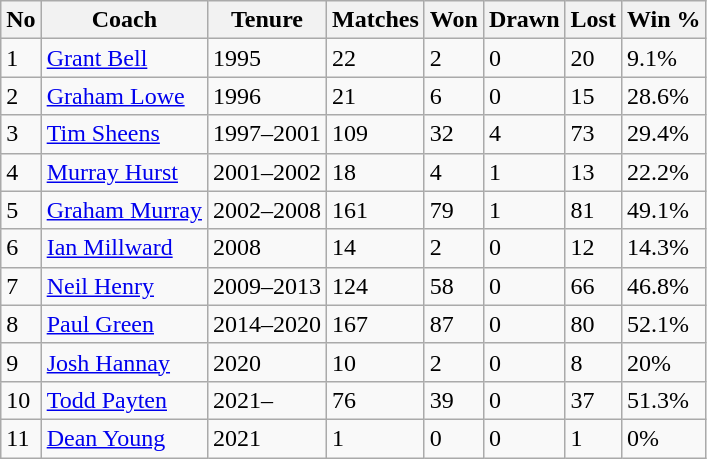<table class="wikitable">
<tr>
<th>No</th>
<th>Coach</th>
<th>Tenure</th>
<th>Matches</th>
<th>Won</th>
<th>Drawn</th>
<th>Lost</th>
<th>Win %</th>
</tr>
<tr>
<td>1</td>
<td><a href='#'>Grant Bell</a></td>
<td>1995</td>
<td>22</td>
<td>2</td>
<td>0</td>
<td>20</td>
<td>9.1%</td>
</tr>
<tr>
<td>2</td>
<td><a href='#'>Graham Lowe</a></td>
<td>1996</td>
<td>21</td>
<td>6</td>
<td>0</td>
<td>15</td>
<td>28.6%</td>
</tr>
<tr>
<td>3</td>
<td><a href='#'>Tim Sheens</a></td>
<td>1997–2001</td>
<td>109</td>
<td>32</td>
<td>4</td>
<td>73</td>
<td>29.4%</td>
</tr>
<tr>
<td>4</td>
<td><a href='#'>Murray Hurst</a></td>
<td>2001–2002</td>
<td>18</td>
<td>4</td>
<td>1</td>
<td>13</td>
<td>22.2%</td>
</tr>
<tr>
<td>5</td>
<td><a href='#'>Graham Murray</a></td>
<td>2002–2008</td>
<td>161</td>
<td>79</td>
<td>1</td>
<td>81</td>
<td>49.1%</td>
</tr>
<tr>
<td>6</td>
<td><a href='#'>Ian Millward</a></td>
<td>2008</td>
<td>14</td>
<td>2</td>
<td>0</td>
<td>12</td>
<td>14.3%</td>
</tr>
<tr>
<td>7</td>
<td><a href='#'>Neil Henry</a></td>
<td>2009–2013</td>
<td>124</td>
<td>58</td>
<td>0</td>
<td>66</td>
<td>46.8%</td>
</tr>
<tr>
<td>8</td>
<td><a href='#'>Paul Green</a></td>
<td>2014–2020</td>
<td>167</td>
<td>87</td>
<td>0</td>
<td>80</td>
<td>52.1%</td>
</tr>
<tr>
<td>9</td>
<td><a href='#'>Josh Hannay</a></td>
<td>2020</td>
<td>10</td>
<td>2</td>
<td>0</td>
<td>8</td>
<td>20%</td>
</tr>
<tr>
<td>10</td>
<td><a href='#'>Todd Payten</a></td>
<td>2021–</td>
<td>76</td>
<td>39</td>
<td>0</td>
<td>37</td>
<td>51.3%</td>
</tr>
<tr>
<td>11</td>
<td><a href='#'>Dean Young</a></td>
<td>2021</td>
<td>1</td>
<td>0</td>
<td>0</td>
<td>1</td>
<td>0%</td>
</tr>
</table>
